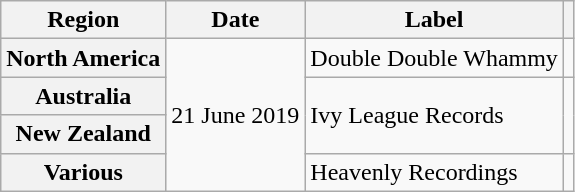<table class="wikitable plainrowheaders">
<tr>
<th scope="col">Region</th>
<th scope="col">Date</th>
<th scope="col">Label</th>
<th scope="col"></th>
</tr>
<tr>
<th scope="row">North America</th>
<td rowspan="4">21 June 2019</td>
<td>Double Double Whammy</td>
<td></td>
</tr>
<tr>
<th scope="row">Australia</th>
<td rowspan="2">Ivy League Records</td>
<td rowspan="2"></td>
</tr>
<tr>
<th scope="row">New Zealand</th>
</tr>
<tr>
<th scope="row">Various</th>
<td>Heavenly Recordings</td>
<td></td>
</tr>
</table>
